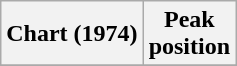<table class="wikitable sortable">
<tr>
<th scope="col">Chart (1974)</th>
<th scope="col">Peak<br>position</th>
</tr>
<tr>
</tr>
</table>
